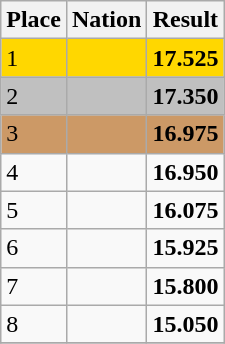<table class="wikitable">
<tr>
<th>Place</th>
<th>Nation</th>
<th>Result</th>
</tr>
<tr bgcolor=gold>
<td>1</td>
<td><strong></strong></td>
<td><strong>17.525 </strong></td>
</tr>
<tr bgcolor=silver>
<td>2</td>
<td><strong></strong></td>
<td><strong>17.350</strong></td>
</tr>
<tr bgcolor=cc9966>
<td>3</td>
<td><strong></strong></td>
<td><strong>16.975 </strong></td>
</tr>
<tr>
<td>4</td>
<td><strong></strong></td>
<td><strong>16.950</strong></td>
</tr>
<tr>
<td>5</td>
<td><strong></strong></td>
<td><strong>16.075</strong></td>
</tr>
<tr>
<td>6</td>
<td><strong></strong></td>
<td><strong>15.925</strong></td>
</tr>
<tr>
<td>7</td>
<td><strong></strong></td>
<td><strong>15.800</strong></td>
</tr>
<tr>
<td>8</td>
<td><strong></strong></td>
<td><strong>15.050</strong></td>
</tr>
<tr>
</tr>
</table>
